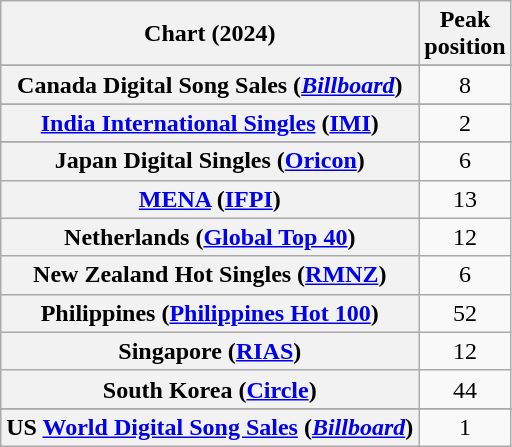<table class="wikitable sortable plainrowheaders" style="text-align:center">
<tr>
<th scope="col">Chart (2024)</th>
<th scope="col">Peak<br>position</th>
</tr>
<tr>
</tr>
<tr>
<th scope="row">Canada Digital Song Sales (<em><a href='#'>Billboard</a></em>)</th>
<td>8</td>
</tr>
<tr>
</tr>
<tr>
<th scope="row"><a href='#'>India International Singles</a> (<a href='#'>IMI</a>)</th>
<td>2</td>
</tr>
<tr>
</tr>
<tr>
<th scope="row">Japan Digital Singles (<a href='#'>Oricon</a>)</th>
<td>6</td>
</tr>
<tr>
<th scope="row"><a href='#'>MENA</a> (<a href='#'>IFPI</a>)</th>
<td>13</td>
</tr>
<tr>
<th scope="row">Netherlands (<a href='#'>Global Top 40</a>)</th>
<td>12</td>
</tr>
<tr>
<th scope="row">New Zealand Hot Singles (<a href='#'>RMNZ</a>)</th>
<td>6</td>
</tr>
<tr>
<th scope="row">Philippines (<a href='#'>Philippines Hot 100</a>)</th>
<td>52</td>
</tr>
<tr>
<th scope="row">Singapore (<a href='#'>RIAS</a>)</th>
<td>12</td>
</tr>
<tr>
<th scope="row">South Korea (<a href='#'>Circle</a>)</th>
<td>44</td>
</tr>
<tr>
</tr>
<tr>
</tr>
<tr>
<th scope="row">US <a href='#'>World Digital Song Sales</a> (<em><a href='#'>Billboard</a></em>)</th>
<td>1</td>
</tr>
</table>
